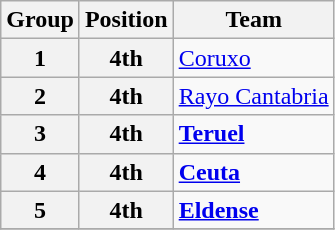<table class="wikitable">
<tr>
<th>Group</th>
<th>Position</th>
<th>Team</th>
</tr>
<tr>
<th>1</th>
<th>4th</th>
<td><a href='#'>Coruxo</a></td>
</tr>
<tr>
<th>2</th>
<th>4th</th>
<td><a href='#'>Rayo Cantabria</a></td>
</tr>
<tr>
<th>3</th>
<th>4th</th>
<td><strong><a href='#'>Teruel</a></strong></td>
</tr>
<tr>
<th>4</th>
<th>4th</th>
<td><strong><a href='#'>Ceuta</a></strong></td>
</tr>
<tr>
<th>5</th>
<th>4th</th>
<td><strong><a href='#'>Eldense</a></strong></td>
</tr>
<tr>
</tr>
</table>
